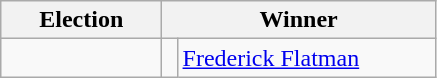<table class=wikitable>
<tr>
<th width=100>Election</th>
<th width=175 colspan=2>Winner</th>
</tr>
<tr>
<td></td>
<td></td>
<td><a href='#'>Frederick Flatman</a></td>
</tr>
</table>
